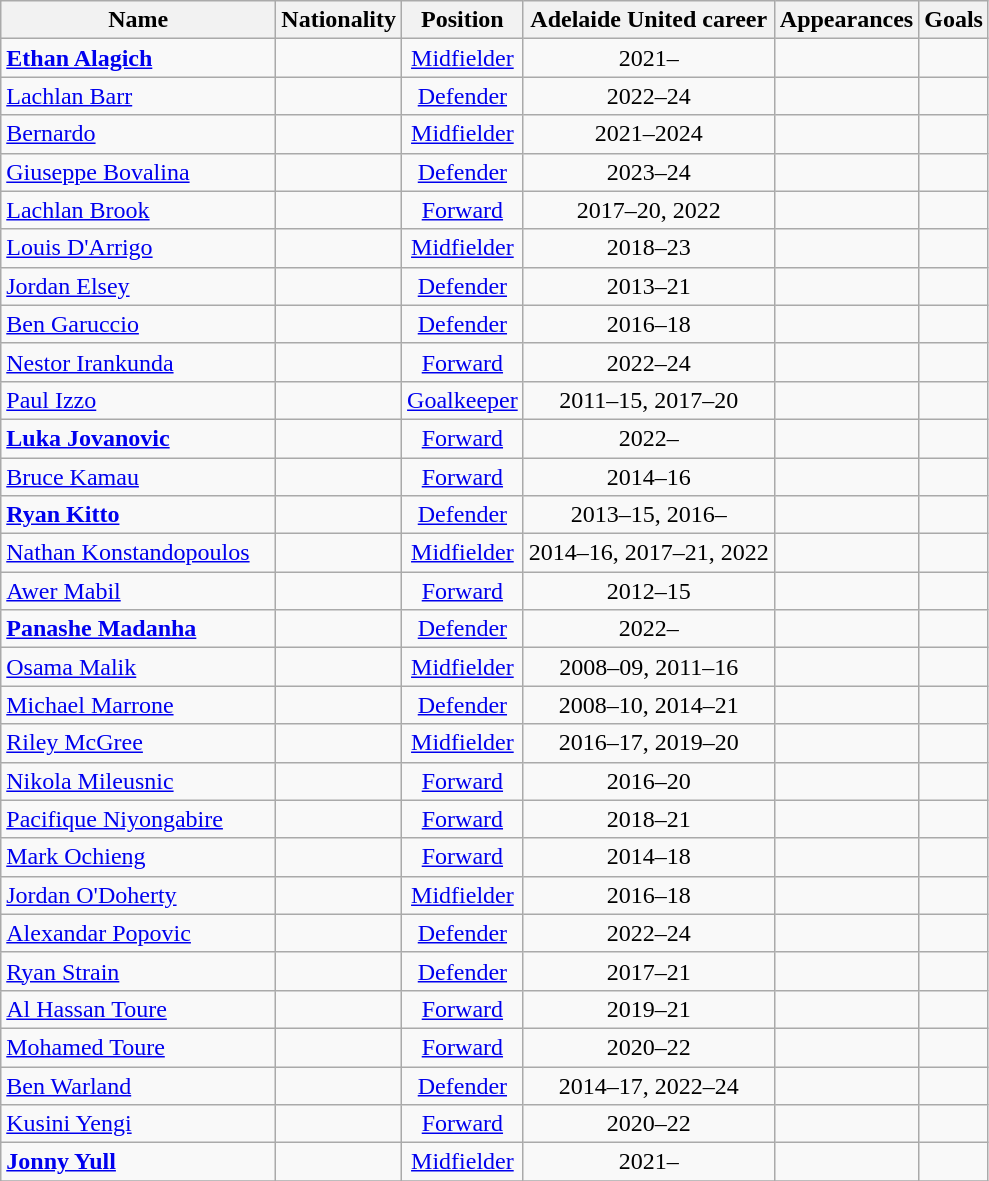<table class="wikitable sortable" style="text-align: center;">
<tr>
<th style="width:11em">Name</th>
<th>Nationality</th>
<th>Position</th>
<th>Adelaide United career</th>
<th>Appearances</th>
<th>Goals</th>
</tr>
<tr>
<td align="left"><strong><a href='#'>Ethan Alagich</a></strong></td>
<td align="left"></td>
<td><a href='#'>Midfielder</a></td>
<td>2021–</td>
<td></td>
<td></td>
</tr>
<tr>
<td align="left"><a href='#'>Lachlan Barr</a></td>
<td align="left"></td>
<td><a href='#'>Defender</a></td>
<td>2022–24</td>
<td></td>
<td></td>
</tr>
<tr>
<td align="left"><a href='#'>Bernardo</a></td>
<td align="left"></td>
<td><a href='#'>Midfielder</a></td>
<td>2021–2024</td>
<td></td>
<td></td>
</tr>
<tr>
<td align="left"><a href='#'>Giuseppe Bovalina</a></td>
<td align="left"></td>
<td><a href='#'>Defender</a></td>
<td>2023–24</td>
<td></td>
<td></td>
</tr>
<tr>
<td align="left"><a href='#'>Lachlan Brook</a></td>
<td align="left"></td>
<td><a href='#'>Forward</a></td>
<td>2017–20, 2022</td>
<td></td>
<td></td>
</tr>
<tr>
<td align="left"><a href='#'>Louis D'Arrigo</a></td>
<td align="left"></td>
<td><a href='#'>Midfielder</a></td>
<td>2018–23</td>
<td></td>
<td></td>
</tr>
<tr>
<td align="left"><a href='#'>Jordan Elsey</a></td>
<td align="left"></td>
<td><a href='#'>Defender</a></td>
<td>2013–21</td>
<td></td>
<td></td>
</tr>
<tr>
<td align="left"><a href='#'>Ben Garuccio</a></td>
<td align="left"></td>
<td><a href='#'>Defender</a></td>
<td>2016–18</td>
<td></td>
<td></td>
</tr>
<tr>
<td align="left"><a href='#'>Nestor Irankunda</a></td>
<td align="left"></td>
<td><a href='#'>Forward</a></td>
<td>2022–24</td>
<td></td>
<td></td>
</tr>
<tr>
<td align="left"><a href='#'>Paul Izzo</a></td>
<td align="left"></td>
<td><a href='#'>Goalkeeper</a></td>
<td>2011–15, 2017–20</td>
<td></td>
<td></td>
</tr>
<tr>
<td align="left"><strong><a href='#'>Luka Jovanovic</a></strong></td>
<td align="left"></td>
<td><a href='#'>Forward</a></td>
<td>2022–</td>
<td></td>
<td></td>
</tr>
<tr>
<td align="left"><a href='#'>Bruce Kamau</a></td>
<td align="left"></td>
<td><a href='#'>Forward</a></td>
<td>2014–16</td>
<td></td>
<td></td>
</tr>
<tr>
<td align="left"><strong><a href='#'>Ryan Kitto</a></strong></td>
<td align="left"></td>
<td><a href='#'>Defender</a></td>
<td>2013–15, 2016–</td>
<td></td>
<td></td>
</tr>
<tr>
<td align="left"><a href='#'>Nathan Konstandopoulos</a></td>
<td align="left"></td>
<td><a href='#'>Midfielder</a></td>
<td>2014–16, 2017–21, 2022</td>
<td></td>
<td></td>
</tr>
<tr>
<td align="left"><a href='#'>Awer Mabil</a></td>
<td align="left"></td>
<td><a href='#'>Forward</a></td>
<td>2012–15</td>
<td></td>
<td></td>
</tr>
<tr>
<td align="left"><strong><a href='#'>Panashe Madanha</a></strong></td>
<td align="left"></td>
<td><a href='#'>Defender</a></td>
<td>2022–</td>
<td></td>
<td></td>
</tr>
<tr>
<td align="left"><a href='#'>Osama Malik</a></td>
<td align="left"></td>
<td><a href='#'>Midfielder</a></td>
<td>2008–09, 2011–16</td>
<td></td>
<td></td>
</tr>
<tr>
<td align="left"><a href='#'>Michael Marrone</a></td>
<td align="left"></td>
<td><a href='#'>Defender</a></td>
<td>2008–10, 2014–21</td>
<td></td>
<td></td>
</tr>
<tr>
<td align="left"><a href='#'>Riley McGree</a></td>
<td align="left"></td>
<td><a href='#'>Midfielder</a></td>
<td>2016–17, 2019–20</td>
<td></td>
<td></td>
</tr>
<tr>
<td align="left"><a href='#'>Nikola Mileusnic</a></td>
<td align="left"></td>
<td><a href='#'>Forward</a></td>
<td>2016–20</td>
<td></td>
<td></td>
</tr>
<tr>
<td align="left"><a href='#'>Pacifique Niyongabire</a></td>
<td align="left"></td>
<td><a href='#'>Forward</a></td>
<td>2018–21</td>
<td></td>
<td></td>
</tr>
<tr>
<td align="left"><a href='#'>Mark Ochieng</a></td>
<td align="left"></td>
<td><a href='#'>Forward</a></td>
<td>2014–18</td>
<td></td>
<td></td>
</tr>
<tr>
<td align="left"><a href='#'>Jordan O'Doherty</a></td>
<td align="left"></td>
<td><a href='#'>Midfielder</a></td>
<td>2016–18</td>
<td></td>
<td></td>
</tr>
<tr>
<td align="left"><a href='#'>Alexandar Popovic</a></td>
<td align="left"></td>
<td><a href='#'>Defender</a></td>
<td>2022–24</td>
<td></td>
<td></td>
</tr>
<tr>
<td align="left"><a href='#'>Ryan Strain</a></td>
<td align="left"></td>
<td><a href='#'>Defender</a></td>
<td>2017–21</td>
<td></td>
<td></td>
</tr>
<tr>
<td align="left"><a href='#'>Al Hassan Toure</a></td>
<td align="left"></td>
<td><a href='#'>Forward</a></td>
<td>2019–21</td>
<td></td>
<td></td>
</tr>
<tr>
<td align="left"><a href='#'>Mohamed Toure</a></td>
<td align="left"></td>
<td><a href='#'>Forward</a></td>
<td>2020–22</td>
<td></td>
<td></td>
</tr>
<tr>
<td align="left"><a href='#'>Ben Warland</a></td>
<td align="left"></td>
<td><a href='#'>Defender</a></td>
<td>2014–17, 2022–24</td>
<td></td>
<td></td>
</tr>
<tr>
<td align="left"><a href='#'>Kusini Yengi</a></td>
<td align="left"></td>
<td><a href='#'>Forward</a></td>
<td>2020–22</td>
<td></td>
<td></td>
</tr>
<tr>
<td align="left"><strong><a href='#'>Jonny Yull</a></strong></td>
<td align="left"></td>
<td><a href='#'>Midfielder</a></td>
<td>2021–</td>
<td></td>
<td></td>
</tr>
<tr>
</tr>
</table>
